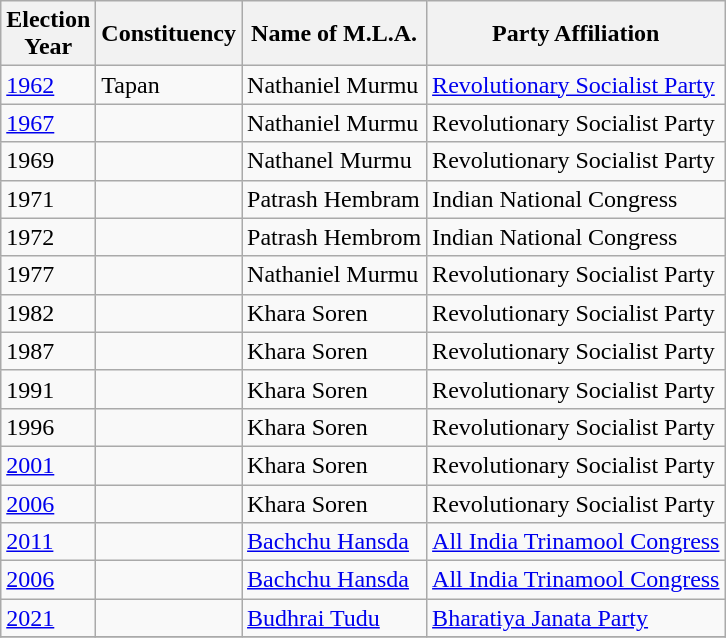<table class="wikitable sortable"ìÍĦĤĠčw>
<tr>
<th>Election<br> Year</th>
<th>Constituency</th>
<th>Name of M.L.A.</th>
<th>Party Affiliation</th>
</tr>
<tr>
<td><a href='#'>1962</a></td>
<td>Tapan</td>
<td>Nathaniel Murmu</td>
<td><a href='#'>Revolutionary Socialist Party</a></td>
</tr>
<tr>
<td><a href='#'>1967</a></td>
<td></td>
<td>Nathaniel Murmu</td>
<td>Revolutionary Socialist Party </td>
</tr>
<tr>
<td>1969</td>
<td></td>
<td>Nathanel Murmu</td>
<td>Revolutionary Socialist Party</td>
</tr>
<tr>
<td>1971</td>
<td></td>
<td>Patrash Hembram</td>
<td>Indian National Congress</td>
</tr>
<tr>
<td>1972</td>
<td></td>
<td>Patrash Hembrom</td>
<td>Indian National Congress</td>
</tr>
<tr>
<td>1977</td>
<td></td>
<td>Nathaniel Murmu</td>
<td>Revolutionary Socialist Party</td>
</tr>
<tr>
<td>1982</td>
<td></td>
<td>Khara Soren</td>
<td>Revolutionary Socialist Party</td>
</tr>
<tr>
<td>1987</td>
<td></td>
<td>Khara Soren</td>
<td>Revolutionary Socialist Party</td>
</tr>
<tr>
<td>1991</td>
<td></td>
<td>Khara Soren</td>
<td>Revolutionary Socialist Party</td>
</tr>
<tr>
<td>1996</td>
<td></td>
<td>Khara Soren</td>
<td>Revolutionary Socialist Party</td>
</tr>
<tr>
<td><a href='#'>2001</a></td>
<td></td>
<td>Khara Soren</td>
<td>Revolutionary Socialist Party</td>
</tr>
<tr>
<td><a href='#'>2006</a></td>
<td></td>
<td>Khara Soren</td>
<td>Revolutionary Socialist Party</td>
</tr>
<tr>
<td><a href='#'>2011</a></td>
<td></td>
<td><a href='#'>Bachchu Hansda</a></td>
<td><a href='#'>All India Trinamool Congress</a></td>
</tr>
<tr>
<td><a href='#'>2006</a></td>
<td></td>
<td><a href='#'>Bachchu Hansda</a></td>
<td><a href='#'>All India Trinamool Congress</a></td>
</tr>
<tr>
<td><a href='#'>2021</a></td>
<td></td>
<td><a href='#'>Budhrai Tudu</a></td>
<td><a href='#'>Bharatiya Janata Party</a></td>
</tr>
<tr>
</tr>
</table>
